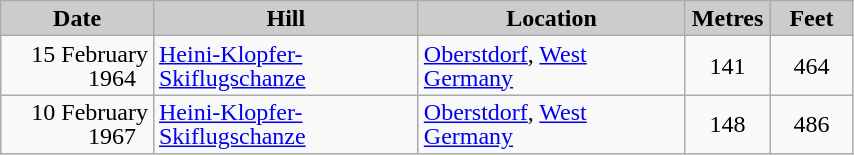<table class="wikitable sortable" style="text-align:left; line-height:16px; width:45%;">
<tr>
<th style="background-color: #ccc;" width="100">Date</th>
<th style="background-color: #ccc;" width="180">Hill</th>
<th style="background-color: #ccc;" width="185">Location</th>
<th style="background-color: #ccc;" width="50">Metres</th>
<th style="background-color: #ccc;" width="50">Feet</th>
</tr>
<tr>
<td align=right>15 February 1964  </td>
<td><a href='#'>Heini-Klopfer-Skiflugschanze</a></td>
<td><a href='#'>Oberstdorf</a>, <a href='#'>West Germany</a></td>
<td align=center>141</td>
<td align=center>464</td>
</tr>
<tr>
<td align=right>10 February 1967  </td>
<td><a href='#'>Heini-Klopfer-Skiflugschanze</a></td>
<td><a href='#'>Oberstdorf</a>, <a href='#'>West Germany</a></td>
<td align=center>148</td>
<td align=center>486</td>
</tr>
</table>
